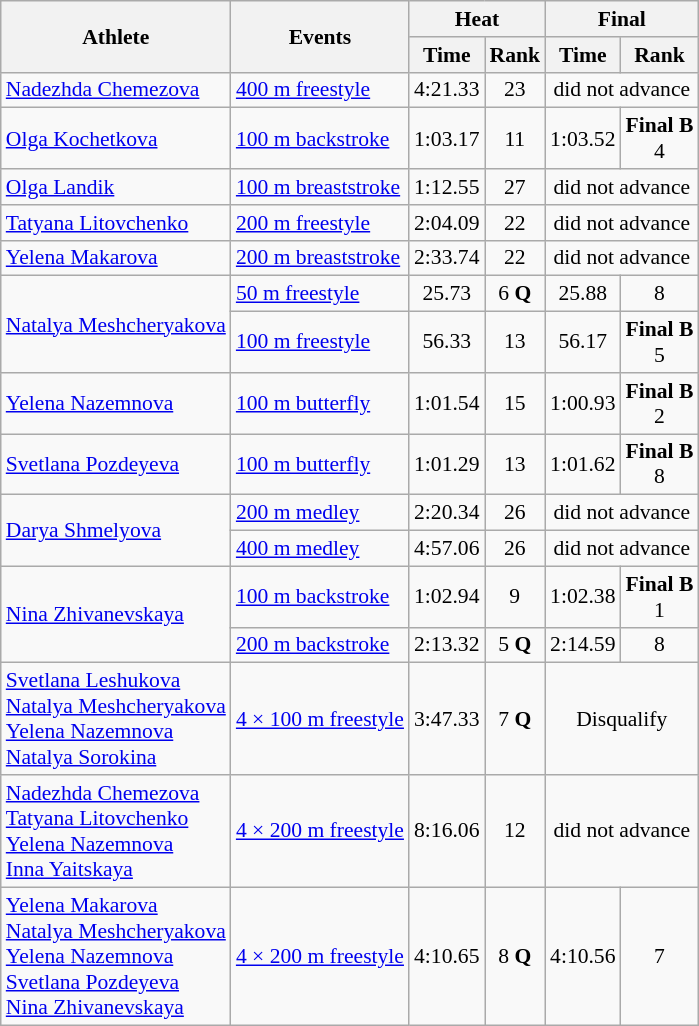<table class=wikitable style="font-size:90%">
<tr>
<th rowspan="2">Athlete</th>
<th rowspan="2">Events</th>
<th colspan="2">Heat</th>
<th colspan="2">Final</th>
</tr>
<tr>
<th>Time</th>
<th>Rank</th>
<th>Time</th>
<th>Rank</th>
</tr>
<tr>
<td><a href='#'>Nadezhda Chemezova</a></td>
<td><a href='#'>400 m freestyle</a></td>
<td align="center">4:21.33</td>
<td align="center">23</td>
<td align=center colspan="2">did not advance</td>
</tr>
<tr>
<td><a href='#'>Olga Kochetkova</a></td>
<td><a href='#'>100 m backstroke</a></td>
<td align="center">1:03.17</td>
<td align="center">11</td>
<td align="center">1:03.52</td>
<td align="center"><strong>Final B</strong><br>4</td>
</tr>
<tr>
<td><a href='#'>Olga Landik</a></td>
<td><a href='#'>100 m breaststroke</a></td>
<td align="center">1:12.55</td>
<td align="center">27</td>
<td align=center colspan="2">did not advance</td>
</tr>
<tr>
<td><a href='#'>Tatyana Litovchenko</a></td>
<td><a href='#'>200 m freestyle</a></td>
<td align="center">2:04.09</td>
<td align="center">22</td>
<td align=center colspan="2">did not advance</td>
</tr>
<tr>
<td><a href='#'>Yelena Makarova</a></td>
<td><a href='#'>200 m breaststroke</a></td>
<td align="center">2:33.74</td>
<td align="center">22</td>
<td align=center colspan="2">did not advance</td>
</tr>
<tr>
<td rowspan=2><a href='#'>Natalya Meshcheryakova</a></td>
<td><a href='#'>50 m freestyle</a></td>
<td align="center">25.73</td>
<td align="center">6 <strong>Q</strong></td>
<td align="center">25.88</td>
<td align="center">8</td>
</tr>
<tr>
<td><a href='#'>100 m freestyle</a></td>
<td align="center">56.33</td>
<td align="center">13</td>
<td align="center">56.17</td>
<td align="center"><strong>Final B</strong><br>5</td>
</tr>
<tr>
<td><a href='#'>Yelena Nazemnova</a></td>
<td><a href='#'>100 m butterfly</a></td>
<td align="center">1:01.54</td>
<td align="center">15</td>
<td align="center">1:00.93</td>
<td align="center"><strong>Final B</strong><br>2</td>
</tr>
<tr>
<td><a href='#'>Svetlana Pozdeyeva</a></td>
<td><a href='#'>100 m butterfly</a></td>
<td align="center">1:01.29</td>
<td align="center">13</td>
<td align="center">1:01.62</td>
<td align="center"><strong>Final B</strong><br>8</td>
</tr>
<tr>
<td rowspan=2><a href='#'>Darya Shmelyova</a></td>
<td><a href='#'>200 m medley</a></td>
<td align="center">2:20.34</td>
<td align="center">26</td>
<td align=center colspan="2">did not advance</td>
</tr>
<tr>
<td><a href='#'>400 m medley</a></td>
<td align="center">4:57.06</td>
<td align="center">26</td>
<td align=center colspan="2">did not advance</td>
</tr>
<tr>
<td rowspan=2><a href='#'>Nina Zhivanevskaya</a></td>
<td><a href='#'>100 m backstroke</a></td>
<td align="center">1:02.94</td>
<td align="center">9</td>
<td align="center">1:02.38</td>
<td align="center"><strong>Final B</strong><br>1</td>
</tr>
<tr>
<td><a href='#'>200 m backstroke</a></td>
<td align="center">2:13.32</td>
<td align="center">5 <strong>Q</strong></td>
<td align="center">2:14.59</td>
<td align="center">8</td>
</tr>
<tr>
<td><a href='#'>Svetlana Leshukova</a><br><a href='#'>Natalya Meshcheryakova</a><br><a href='#'>Yelena Nazemnova</a><br><a href='#'>Natalya Sorokina</a></td>
<td><a href='#'>4 × 100 m freestyle</a></td>
<td align="center">3:47.33</td>
<td align="center">7 <strong>Q</strong></td>
<td align=center colspan="2">Disqualify</td>
</tr>
<tr>
<td><a href='#'>Nadezhda Chemezova</a><br><a href='#'>Tatyana Litovchenko</a><br><a href='#'>Yelena Nazemnova</a><br><a href='#'>Inna Yaitskaya</a></td>
<td><a href='#'>4 × 200 m freestyle</a></td>
<td align="center">8:16.06</td>
<td align="center">12</td>
<td align=center colspan="2">did not advance</td>
</tr>
<tr>
<td><a href='#'>Yelena Makarova</a><br><a href='#'>Natalya Meshcheryakova</a><br><a href='#'>Yelena Nazemnova</a><br><a href='#'>Svetlana Pozdeyeva</a><br><a href='#'>Nina Zhivanevskaya</a></td>
<td><a href='#'>4 × 200 m freestyle</a></td>
<td align="center">4:10.65</td>
<td align="center">8 <strong>Q</strong></td>
<td align="center">4:10.56</td>
<td align="center">7</td>
</tr>
</table>
